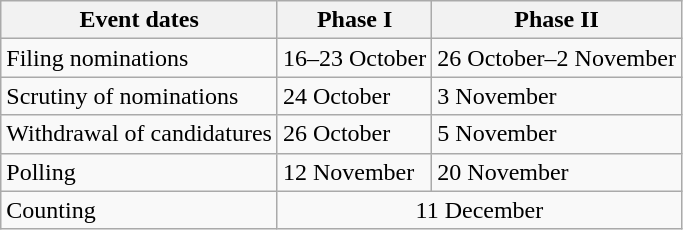<table class="wikitable">
<tr>
<th>Event dates</th>
<th>Phase I</th>
<th>Phase II</th>
</tr>
<tr>
<td>Filing nominations</td>
<td>16–23 October</td>
<td>26 October–2 November</td>
</tr>
<tr>
<td>Scrutiny of nominations</td>
<td>24 October</td>
<td>3 November</td>
</tr>
<tr>
<td>Withdrawal of candidatures</td>
<td>26 October</td>
<td>5 November</td>
</tr>
<tr>
<td>Polling</td>
<td>12 November</td>
<td>20 November</td>
</tr>
<tr>
<td>Counting</td>
<td colspan=2 style="text-align:center;">11 December</td>
</tr>
</table>
